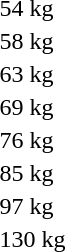<table>
<tr>
<td>54 kg<br></td>
<td></td>
<td></td>
<td></td>
</tr>
<tr>
<td>58 kg<br></td>
<td></td>
<td></td>
<td></td>
</tr>
<tr>
<td>63 kg<br></td>
<td></td>
<td></td>
<td></td>
</tr>
<tr>
<td>69 kg<br></td>
<td></td>
<td></td>
<td></td>
</tr>
<tr>
<td>76 kg<br></td>
<td></td>
<td></td>
<td></td>
</tr>
<tr>
<td>85 kg<br></td>
<td></td>
<td></td>
<td></td>
</tr>
<tr>
<td>97 kg<br></td>
<td></td>
<td></td>
<td></td>
</tr>
<tr>
<td>130 kg<br></td>
<td></td>
<td></td>
<td></td>
</tr>
</table>
